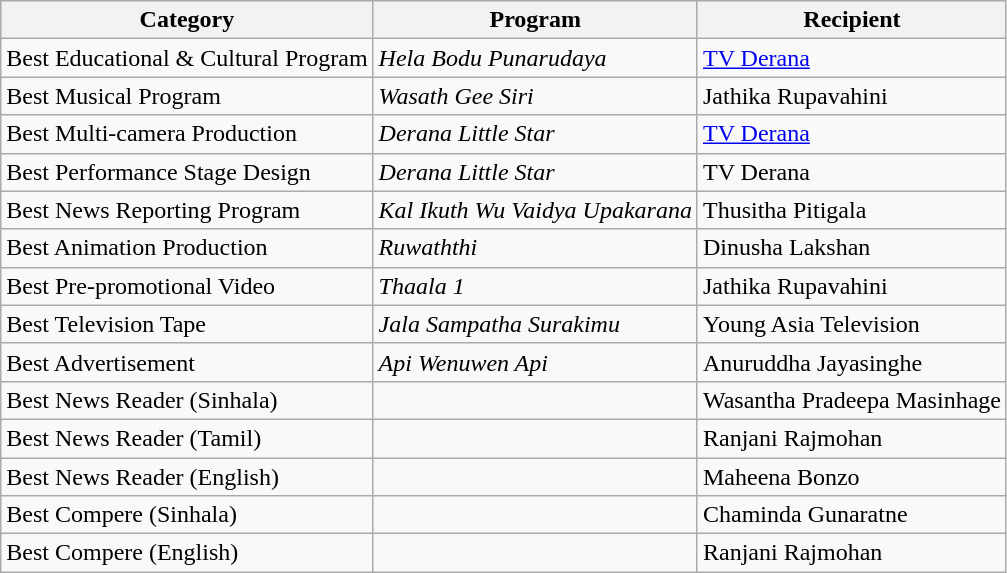<table class="wikitable plainrowheaders sortable">
<tr>
<th scope="col">Category</th>
<th scope="col">Program</th>
<th scope="col">Recipient</th>
</tr>
<tr>
<td>Best Educational & Cultural Program</td>
<td><em>Hela Bodu Punarudaya</em></td>
<td><a href='#'>TV Derana</a></td>
</tr>
<tr>
<td>Best Musical Program</td>
<td><em>Wasath Gee Siri</em></td>
<td>Jathika Rupavahini</td>
</tr>
<tr>
<td>Best Multi-camera Production</td>
<td><em>Derana Little Star</em></td>
<td><a href='#'>TV Derana</a></td>
</tr>
<tr>
<td>Best Performance Stage Design</td>
<td><em>Derana Little Star</em></td>
<td>TV Derana</td>
</tr>
<tr>
<td>Best News Reporting Program</td>
<td><em>Kal Ikuth Wu Vaidya Upakarana</em></td>
<td>Thusitha Pitigala</td>
</tr>
<tr>
<td>Best Animation Production</td>
<td><em>Ruwaththi</em></td>
<td>Dinusha Lakshan</td>
</tr>
<tr>
<td>Best Pre-promotional Video</td>
<td><em>Thaala 1</em></td>
<td>Jathika Rupavahini</td>
</tr>
<tr>
<td>Best Television Tape</td>
<td><em>Jala Sampatha Surakimu</em></td>
<td>Young Asia Television</td>
</tr>
<tr>
<td>Best Advertisement</td>
<td><em>Api Wenuwen Api</em></td>
<td>Anuruddha Jayasinghe</td>
</tr>
<tr>
<td>Best News Reader (Sinhala)</td>
<td></td>
<td>Wasantha Pradeepa Masinhage</td>
</tr>
<tr>
<td>Best News Reader (Tamil)</td>
<td></td>
<td>Ranjani Rajmohan</td>
</tr>
<tr>
<td>Best News Reader (English)</td>
<td></td>
<td>Maheena Bonzo</td>
</tr>
<tr>
<td>Best Compere (Sinhala)</td>
<td></td>
<td>Chaminda Gunaratne</td>
</tr>
<tr>
<td>Best Compere (English)</td>
<td></td>
<td>Ranjani Rajmohan</td>
</tr>
</table>
